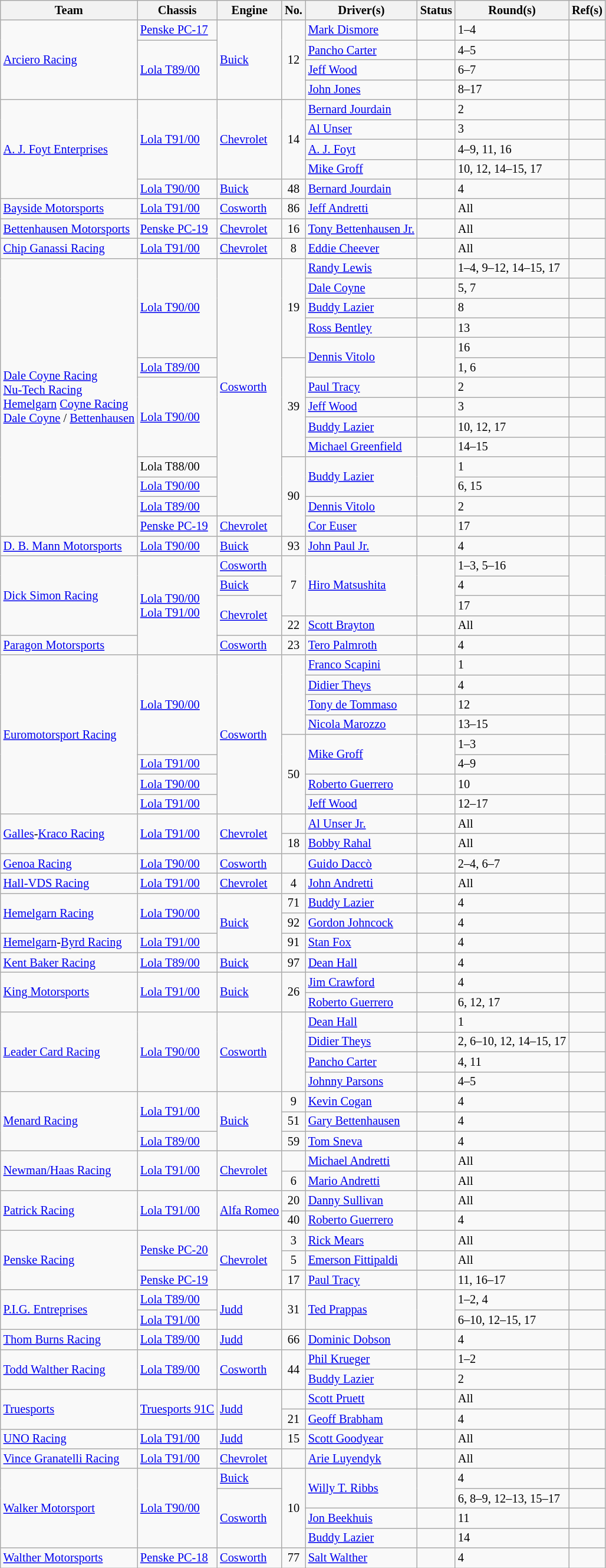<table class="wikitable" style="font-size: 85%;">
<tr>
<th>Team</th>
<th>Chassis</th>
<th>Engine</th>
<th>No.</th>
<th>Driver(s)</th>
<th>Status</th>
<th>Round(s)</th>
<th>Ref(s)</th>
</tr>
<tr>
<td rowspan="4"><a href='#'>Arciero Racing</a></td>
<td><a href='#'>Penske PC-17</a></td>
<td rowspan="4"><a href='#'>Buick</a></td>
<td rowspan="4" align="center">12</td>
<td> <a href='#'>Mark Dismore</a></td>
<td align="center"><strong></strong></td>
<td>1–4</td>
<td></td>
</tr>
<tr>
<td rowspan="3"><a href='#'>Lola T89/00</a></td>
<td> <a href='#'>Pancho Carter</a></td>
<td></td>
<td>4–5</td>
<td></td>
</tr>
<tr>
<td> <a href='#'>Jeff Wood</a></td>
<td></td>
<td>6–7</td>
<td></td>
</tr>
<tr>
<td> <a href='#'>John Jones</a></td>
<td></td>
<td>8–17</td>
<td></td>
</tr>
<tr>
<td rowspan="5"><a href='#'>A. J. Foyt Enterprises</a></td>
<td rowspan="4"><a href='#'>Lola T91/00</a></td>
<td rowspan="4"><a href='#'>Chevrolet</a></td>
<td rowspan="4" align="center">14</td>
<td> <a href='#'>Bernard Jourdain</a></td>
<td></td>
<td>2</td>
<td></td>
</tr>
<tr>
<td> <a href='#'>Al Unser</a></td>
<td></td>
<td>3</td>
<td></td>
</tr>
<tr>
<td> <a href='#'>A. J. Foyt</a></td>
<td></td>
<td>4–9, 11, 16</td>
<td></td>
</tr>
<tr>
<td> <a href='#'>Mike Groff</a></td>
<td></td>
<td>10, 12, 14–15, 17</td>
<td></td>
</tr>
<tr>
<td><a href='#'>Lola T90/00</a></td>
<td><a href='#'>Buick</a></td>
<td align="center">48</td>
<td> <a href='#'>Bernard Jourdain</a></td>
<td></td>
<td>4</td>
<td></td>
</tr>
<tr>
<td><a href='#'>Bayside Motorsports</a></td>
<td><a href='#'>Lola T91/00</a></td>
<td><a href='#'>Cosworth</a></td>
<td align="center">86</td>
<td> <a href='#'>Jeff Andretti</a></td>
<td align="center"><strong></strong></td>
<td>All</td>
<td></td>
</tr>
<tr>
<td><a href='#'>Bettenhausen Motorsports</a></td>
<td><a href='#'>Penske PC-19</a></td>
<td><a href='#'>Chevrolet</a></td>
<td align="center">16</td>
<td> <a href='#'>Tony Bettenhausen Jr.</a></td>
<td></td>
<td>All</td>
<td></td>
</tr>
<tr>
<td><a href='#'>Chip Ganassi Racing</a></td>
<td><a href='#'>Lola T91/00</a></td>
<td><a href='#'>Chevrolet</a></td>
<td align="center">8</td>
<td> <a href='#'>Eddie Cheever</a></td>
<td></td>
<td>All</td>
<td></td>
</tr>
<tr>
<td rowspan="14"><a href='#'>Dale Coyne Racing</a><br><a href='#'>Nu-Tech Racing</a><br><a href='#'>Hemelgarn</a> <a href='#'>Coyne Racing</a><br><a href='#'>Dale Coyne</a> / <a href='#'>Bettenhausen</a></td>
<td rowspan="5"><a href='#'>Lola T90/00</a></td>
<td rowspan="13"><a href='#'>Cosworth</a></td>
<td rowspan="5" align="center">19</td>
<td> <a href='#'>Randy Lewis</a></td>
<td></td>
<td>1–4, 9–12, 14–15, 17</td>
<td></td>
</tr>
<tr>
<td> <a href='#'>Dale Coyne</a></td>
<td></td>
<td>5, 7</td>
<td></td>
</tr>
<tr>
<td> <a href='#'>Buddy Lazier</a></td>
<td></td>
<td>8</td>
<td></td>
</tr>
<tr>
<td> <a href='#'>Ross Bentley</a></td>
<td align="center"><strong></strong></td>
<td>13</td>
<td></td>
</tr>
<tr>
<td rowspan="2"> <a href='#'>Dennis Vitolo</a></td>
<td rowspan="2" align="center"><strong></strong></td>
<td>16</td>
<td></td>
</tr>
<tr>
<td><a href='#'>Lola T89/00</a></td>
<td rowspan="5" align="center">39</td>
<td>1, 6</td>
<td></td>
</tr>
<tr>
<td rowspan="4"><a href='#'>Lola T90/00</a></td>
<td> <a href='#'>Paul Tracy</a></td>
<td align="center"><strong></strong></td>
<td>2</td>
<td></td>
</tr>
<tr>
<td> <a href='#'>Jeff Wood</a></td>
<td></td>
<td>3</td>
<td></td>
</tr>
<tr>
<td> <a href='#'>Buddy Lazier</a></td>
<td></td>
<td>10, 12, 17</td>
<td></td>
</tr>
<tr>
<td> <a href='#'>Michael Greenfield</a></td>
<td></td>
<td>14–15</td>
<td></td>
</tr>
<tr>
<td>Lola T88/00</td>
<td rowspan="4" align="center">90</td>
<td rowspan="2"> <a href='#'>Buddy Lazier</a></td>
<td rowspan="2"></td>
<td>1</td>
<td></td>
</tr>
<tr>
<td><a href='#'>Lola T90/00</a></td>
<td>6, 15</td>
<td></td>
</tr>
<tr>
<td><a href='#'>Lola T89/00</a></td>
<td> <a href='#'>Dennis Vitolo</a></td>
<td align="center"><strong></strong></td>
<td>2</td>
<td></td>
</tr>
<tr>
<td><a href='#'>Penske PC-19</a></td>
<td><a href='#'>Chevrolet</a></td>
<td> <a href='#'>Cor Euser</a></td>
<td align="center"><strong></strong></td>
<td>17</td>
<td></td>
</tr>
<tr>
<td><a href='#'>D. B. Mann Motorsports</a></td>
<td><a href='#'>Lola T90/00</a></td>
<td><a href='#'>Buick</a></td>
<td align="center">93</td>
<td> <a href='#'>John Paul Jr.</a></td>
<td></td>
<td>4</td>
<td></td>
</tr>
<tr>
<td rowspan="4"><a href='#'>Dick Simon Racing</a></td>
<td rowspan="5"><a href='#'>Lola T90/00</a><br><a href='#'>Lola T91/00</a></td>
<td><a href='#'>Cosworth</a></td>
<td rowspan="3" align="center">7</td>
<td rowspan="3"> <a href='#'>Hiro Matsushita</a></td>
<td rowspan="3"></td>
<td>1–3, 5–16</td>
<td rowspan="2"></td>
</tr>
<tr>
<td><a href='#'>Buick</a></td>
<td>4</td>
</tr>
<tr>
<td rowspan="2"><a href='#'>Chevrolet</a></td>
<td>17</td>
<td></td>
</tr>
<tr>
<td align="center">22</td>
<td> <a href='#'>Scott Brayton</a></td>
<td></td>
<td>All</td>
<td></td>
</tr>
<tr>
<td><a href='#'>Paragon Motorsports</a></td>
<td><a href='#'>Cosworth</a></td>
<td align="center">23</td>
<td> <a href='#'>Tero Palmroth</a></td>
<td></td>
<td>4</td>
<td></td>
</tr>
<tr>
<td rowspan="8"><a href='#'>Euromotorsport Racing</a></td>
<td rowspan="5"><a href='#'>Lola T90/00</a></td>
<td rowspan="8"><a href='#'>Cosworth</a></td>
<td rowspan="4" align="center"></td>
<td> <a href='#'>Franco Scapini</a></td>
<td align="center"><strong></strong></td>
<td>1</td>
<td></td>
</tr>
<tr>
<td> <a href='#'>Didier Theys</a></td>
<td></td>
<td>4</td>
<td></td>
</tr>
<tr>
<td> <a href='#'>Tony de Tommaso</a></td>
<td align="center"><strong></strong></td>
<td>12</td>
<td></td>
</tr>
<tr>
<td> <a href='#'>Nicola Marozzo</a></td>
<td align="center"><strong></strong></td>
<td>13–15</td>
<td></td>
</tr>
<tr>
<td rowspan="4" align="center">50</td>
<td rowspan="2"> <a href='#'>Mike Groff</a></td>
<td rowspan="2"></td>
<td>1–3</td>
<td rowspan="2"></td>
</tr>
<tr>
<td><a href='#'>Lola T91/00</a></td>
<td>4–9</td>
</tr>
<tr>
<td><a href='#'>Lola T90/00</a></td>
<td> <a href='#'>Roberto Guerrero</a></td>
<td></td>
<td>10</td>
<td></td>
</tr>
<tr>
<td><a href='#'>Lola T91/00</a></td>
<td> <a href='#'>Jeff Wood</a></td>
<td></td>
<td>12–17</td>
<td></td>
</tr>
<tr>
<td rowspan="2"><a href='#'>Galles</a>-<a href='#'>Kraco Racing</a></td>
<td rowspan="2"><a href='#'>Lola T91/00</a></td>
<td rowspan="2"><a href='#'>Chevrolet</a></td>
<td align="center"></td>
<td> <a href='#'>Al Unser Jr.</a></td>
<td></td>
<td>All</td>
<td></td>
</tr>
<tr>
<td align="center">18</td>
<td> <a href='#'>Bobby Rahal</a></td>
<td></td>
<td>All</td>
<td></td>
</tr>
<tr>
<td><a href='#'>Genoa Racing</a></td>
<td><a href='#'>Lola T90/00</a></td>
<td><a href='#'>Cosworth</a></td>
<td align="center"></td>
<td> <a href='#'>Guido Daccò</a></td>
<td></td>
<td>2–4, 6–7</td>
<td></td>
</tr>
<tr>
<td><a href='#'>Hall-VDS Racing</a></td>
<td><a href='#'>Lola T91/00</a></td>
<td><a href='#'>Chevrolet</a></td>
<td align="center">4</td>
<td> <a href='#'>John Andretti</a></td>
<td></td>
<td>All</td>
<td></td>
</tr>
<tr>
<td rowspan="2"><a href='#'>Hemelgarn Racing</a></td>
<td rowspan="2"><a href='#'>Lola T90/00</a></td>
<td rowspan="3"><a href='#'>Buick</a></td>
<td align="center">71</td>
<td> <a href='#'>Buddy Lazier</a></td>
<td></td>
<td>4</td>
<td></td>
</tr>
<tr>
<td align="center">92</td>
<td> <a href='#'>Gordon Johncock</a></td>
<td></td>
<td>4</td>
<td></td>
</tr>
<tr>
<td><a href='#'>Hemelgarn</a>-<a href='#'>Byrd Racing</a></td>
<td><a href='#'>Lola T91/00</a></td>
<td align="center">91</td>
<td> <a href='#'>Stan Fox</a></td>
<td></td>
<td>4</td>
<td></td>
</tr>
<tr>
<td><a href='#'>Kent Baker Racing</a></td>
<td><a href='#'>Lola T89/00</a></td>
<td><a href='#'>Buick</a></td>
<td align="center">97</td>
<td> <a href='#'>Dean Hall</a></td>
<td></td>
<td>4</td>
<td></td>
</tr>
<tr>
<td rowspan="2"><a href='#'>King Motorsports</a></td>
<td rowspan="2"><a href='#'>Lola T91/00</a></td>
<td rowspan="2"><a href='#'>Buick</a></td>
<td rowspan="2" align="center">26</td>
<td> <a href='#'>Jim Crawford</a></td>
<td></td>
<td>4</td>
<td></td>
</tr>
<tr>
<td> <a href='#'>Roberto Guerrero</a></td>
<td></td>
<td>6, 12, 17</td>
<td></td>
</tr>
<tr>
<td rowspan="4"><a href='#'>Leader Card Racing</a></td>
<td rowspan="4"><a href='#'>Lola T90/00</a></td>
<td rowspan="4"><a href='#'>Cosworth</a></td>
<td rowspan="4" align="center"></td>
<td> <a href='#'>Dean Hall</a></td>
<td></td>
<td>1</td>
<td></td>
</tr>
<tr>
<td> <a href='#'>Didier Theys</a></td>
<td></td>
<td>2, 6–10, 12, 14–15, 17</td>
<td></td>
</tr>
<tr>
<td> <a href='#'>Pancho Carter</a></td>
<td></td>
<td>4, 11</td>
<td></td>
</tr>
<tr>
<td> <a href='#'>Johnny Parsons</a></td>
<td></td>
<td>4–5</td>
<td></td>
</tr>
<tr>
<td rowspan="3"><a href='#'>Menard Racing</a></td>
<td rowspan="2"><a href='#'>Lola T91/00</a></td>
<td rowspan="3"><a href='#'>Buick</a></td>
<td align="center">9</td>
<td> <a href='#'>Kevin Cogan</a></td>
<td></td>
<td>4</td>
<td></td>
</tr>
<tr>
<td align="center">51</td>
<td> <a href='#'>Gary Bettenhausen</a></td>
<td></td>
<td>4</td>
<td></td>
</tr>
<tr>
<td><a href='#'>Lola T89/00</a></td>
<td align="center">59</td>
<td> <a href='#'>Tom Sneva</a></td>
<td></td>
<td>4</td>
<td></td>
</tr>
<tr>
<td rowspan="2"><a href='#'>Newman/Haas Racing</a></td>
<td rowspan="2"><a href='#'>Lola T91/00</a></td>
<td rowspan="2"><a href='#'>Chevrolet</a></td>
<td align="center"></td>
<td> <a href='#'>Michael Andretti</a></td>
<td></td>
<td>All</td>
<td></td>
</tr>
<tr>
<td align="center">6</td>
<td> <a href='#'>Mario Andretti</a></td>
<td></td>
<td>All</td>
<td></td>
</tr>
<tr>
<td rowspan="2"><a href='#'>Patrick Racing</a></td>
<td rowspan="2"><a href='#'>Lola T91/00</a></td>
<td rowspan="2"><a href='#'>Alfa Romeo</a></td>
<td align="center">20</td>
<td> <a href='#'>Danny Sullivan</a></td>
<td></td>
<td>All</td>
<td></td>
</tr>
<tr>
<td align="center">40</td>
<td> <a href='#'>Roberto Guerrero</a></td>
<td></td>
<td>4</td>
<td></td>
</tr>
<tr>
<td rowspan="3"><a href='#'>Penske Racing</a></td>
<td rowspan="2"><a href='#'>Penske PC-20</a></td>
<td rowspan="3"><a href='#'>Chevrolet</a></td>
<td align="center">3</td>
<td> <a href='#'>Rick Mears</a></td>
<td></td>
<td>All</td>
<td></td>
</tr>
<tr>
<td align="center">5</td>
<td> <a href='#'>Emerson Fittipaldi</a></td>
<td></td>
<td>All</td>
<td></td>
</tr>
<tr>
<td><a href='#'>Penske PC-19</a></td>
<td align="center">17</td>
<td> <a href='#'>Paul Tracy</a></td>
<td align="center"><strong></strong></td>
<td>11, 16–17</td>
<td></td>
</tr>
<tr>
<td rowspan="2"><a href='#'>P.I.G. Entreprises</a></td>
<td><a href='#'>Lola T89/00</a></td>
<td rowspan="2"><a href='#'>Judd</a></td>
<td rowspan="2" align="center">31</td>
<td rowspan="2"> <a href='#'>Ted Prappas</a></td>
<td rowspan="2" align="center"><strong></strong></td>
<td>1–2, 4</td>
<td></td>
</tr>
<tr>
<td><a href='#'>Lola T91/00</a></td>
<td>6–10, 12–15, 17</td>
<td></td>
</tr>
<tr>
<td><a href='#'>Thom Burns Racing</a></td>
<td><a href='#'>Lola T89/00</a></td>
<td><a href='#'>Judd</a></td>
<td align="center">66</td>
<td> <a href='#'>Dominic Dobson</a></td>
<td></td>
<td>4</td>
<td></td>
</tr>
<tr>
<td rowspan="2"><a href='#'>Todd Walther Racing</a></td>
<td rowspan="2"><a href='#'>Lola T89/00</a></td>
<td rowspan="2"><a href='#'>Cosworth</a></td>
<td rowspan="2" align="center">44</td>
<td> <a href='#'>Phil Krueger</a></td>
<td></td>
<td>1–2</td>
<td></td>
</tr>
<tr>
<td> <a href='#'>Buddy Lazier</a></td>
<td></td>
<td>2</td>
<td></td>
</tr>
<tr>
<td rowspan="2"><a href='#'>Truesports</a></td>
<td rowspan="2"><a href='#'>Truesports 91C</a></td>
<td rowspan="2"><a href='#'>Judd</a></td>
<td align="center"></td>
<td> <a href='#'>Scott Pruett</a></td>
<td></td>
<td>All</td>
<td></td>
</tr>
<tr>
<td align="center">21</td>
<td> <a href='#'>Geoff Brabham</a></td>
<td></td>
<td>4</td>
<td></td>
</tr>
<tr>
<td><a href='#'>UNO Racing</a></td>
<td><a href='#'>Lola T91/00</a></td>
<td><a href='#'>Judd</a></td>
<td align="center">15</td>
<td> <a href='#'>Scott Goodyear</a></td>
<td></td>
<td>All</td>
<td></td>
</tr>
<tr>
<td><a href='#'>Vince Granatelli Racing</a></td>
<td><a href='#'>Lola T91/00</a></td>
<td><a href='#'>Chevrolet</a></td>
<td align="center"></td>
<td> <a href='#'>Arie Luyendyk</a></td>
<td></td>
<td>All</td>
<td></td>
</tr>
<tr>
<td rowspan="4"><a href='#'>Walker Motorsport</a></td>
<td rowspan="4"><a href='#'>Lola T90/00</a></td>
<td><a href='#'>Buick</a></td>
<td rowspan="4" align="center">10</td>
<td rowspan="2"> <a href='#'>Willy T. Ribbs</a></td>
<td rowspan="2"></td>
<td>4</td>
<td></td>
</tr>
<tr>
<td rowspan="3"><a href='#'>Cosworth</a></td>
<td>6, 8–9, 12–13, 15–17</td>
<td></td>
</tr>
<tr>
<td> <a href='#'>Jon Beekhuis</a></td>
<td></td>
<td>11</td>
<td></td>
</tr>
<tr>
<td> <a href='#'>Buddy Lazier</a></td>
<td></td>
<td>14</td>
<td></td>
</tr>
<tr>
<td><a href='#'>Walther Motorsports</a></td>
<td><a href='#'>Penske PC-18</a></td>
<td><a href='#'>Cosworth</a></td>
<td align="center">77</td>
<td> <a href='#'>Salt Walther</a></td>
<td></td>
<td>4</td>
<td></td>
</tr>
</table>
